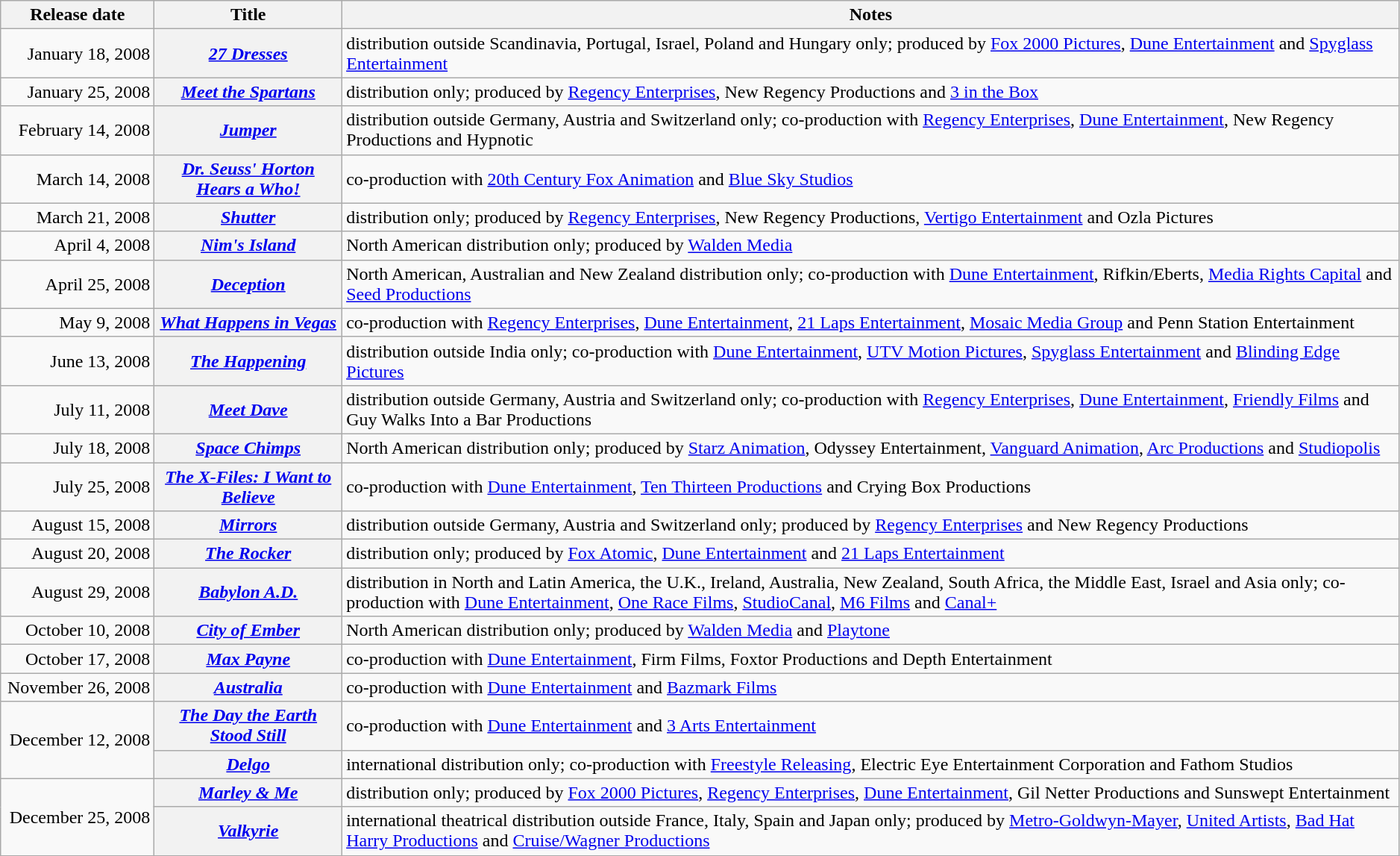<table class="wikitable plainrowheaders sortable" style="width:99%;">
<tr>
<th scope="col" style="width:130px;">Release date</th>
<th scope="col">Title</th>
<th scope="col" class="unsortable">Notes</th>
</tr>
<tr>
<td style="text-align:right;">January 18, 2008</td>
<th scope="row"><em><a href='#'>27 Dresses</a></em></th>
<td>distribution outside Scandinavia, Portugal, Israel, Poland and Hungary only; produced by <a href='#'>Fox 2000 Pictures</a>, <a href='#'>Dune Entertainment</a> and <a href='#'>Spyglass Entertainment</a></td>
</tr>
<tr>
<td style="text-align:right;">January 25, 2008</td>
<th scope="row"><em><a href='#'>Meet the Spartans</a></em></th>
<td>distribution only; produced by <a href='#'>Regency Enterprises</a>, New Regency Productions and <a href='#'>3 in the Box</a></td>
</tr>
<tr>
<td style="text-align:right;">February 14, 2008</td>
<th scope="row"><em><a href='#'>Jumper</a></em></th>
<td>distribution outside Germany, Austria and Switzerland only; co-production with <a href='#'>Regency Enterprises</a>, <a href='#'>Dune Entertainment</a>, New Regency Productions and Hypnotic</td>
</tr>
<tr>
<td style="text-align:right;">March 14, 2008</td>
<th scope="row"><em><a href='#'>Dr. Seuss' Horton Hears a Who!</a></em></th>
<td>co-production with <a href='#'>20th Century Fox Animation</a> and <a href='#'>Blue Sky Studios</a></td>
</tr>
<tr>
<td style="text-align:right;">March 21, 2008</td>
<th scope="row"><em><a href='#'>Shutter</a></em></th>
<td>distribution only; produced by <a href='#'>Regency Enterprises</a>, New Regency Productions, <a href='#'>Vertigo Entertainment</a> and Ozla Pictures</td>
</tr>
<tr>
<td style="text-align:right;">April 4, 2008</td>
<th scope="row"><em><a href='#'>Nim's Island</a></em></th>
<td>North American distribution only; produced by <a href='#'>Walden Media</a></td>
</tr>
<tr>
<td style="text-align:right;">April 25, 2008</td>
<th scope="row"><em><a href='#'>Deception</a></em></th>
<td>North American, Australian and New Zealand distribution only; co-production with <a href='#'>Dune Entertainment</a>, Rifkin/Eberts, <a href='#'>Media Rights Capital</a> and <a href='#'>Seed Productions</a></td>
</tr>
<tr>
<td style="text-align:right;">May 9, 2008</td>
<th scope="row"><em><a href='#'>What Happens in Vegas</a></em></th>
<td>co-production with <a href='#'>Regency Enterprises</a>, <a href='#'>Dune Entertainment</a>, <a href='#'>21 Laps Entertainment</a>, <a href='#'>Mosaic Media Group</a> and Penn Station Entertainment</td>
</tr>
<tr>
<td style="text-align:right;">June 13, 2008</td>
<th scope="row"><em><a href='#'>The Happening</a></em></th>
<td>distribution outside India only; co-production with <a href='#'>Dune Entertainment</a>, <a href='#'>UTV Motion Pictures</a>, <a href='#'>Spyglass Entertainment</a> and <a href='#'>Blinding Edge Pictures</a></td>
</tr>
<tr>
<td style="text-align:right;">July 11, 2008</td>
<th scope="row"><em><a href='#'>Meet Dave</a></em></th>
<td>distribution outside Germany, Austria and Switzerland only; co-production with <a href='#'>Regency Enterprises</a>, <a href='#'>Dune Entertainment</a>, <a href='#'>Friendly Films</a> and Guy Walks Into a Bar Productions</td>
</tr>
<tr>
<td style="text-align:right;">July 18, 2008</td>
<th scope="row"><em><a href='#'>Space Chimps</a></em></th>
<td>North American distribution only; produced by <a href='#'>Starz Animation</a>, Odyssey Entertainment, <a href='#'>Vanguard Animation</a>, <a href='#'>Arc Productions</a> and <a href='#'>Studiopolis</a></td>
</tr>
<tr>
<td style="text-align:right;">July 25, 2008</td>
<th scope="row"><em><a href='#'>The X-Files: I Want to Believe</a></em></th>
<td>co-production with <a href='#'>Dune Entertainment</a>, <a href='#'>Ten Thirteen Productions</a> and Crying Box Productions</td>
</tr>
<tr>
<td style="text-align:right;">August 15, 2008</td>
<th scope="row"><em><a href='#'>Mirrors</a></em></th>
<td>distribution outside Germany, Austria and Switzerland only; produced by <a href='#'>Regency Enterprises</a> and New Regency Productions</td>
</tr>
<tr>
<td style="text-align:right;">August 20, 2008</td>
<th scope="row"><em><a href='#'>The Rocker</a></em></th>
<td>distribution only; produced by <a href='#'>Fox Atomic</a>, <a href='#'>Dune Entertainment</a> and <a href='#'>21 Laps Entertainment</a></td>
</tr>
<tr>
<td style="text-align:right;">August 29, 2008</td>
<th scope="row"><em><a href='#'>Babylon A.D.</a></em></th>
<td>distribution in North and Latin America, the U.K., Ireland, Australia, New Zealand, South Africa, the Middle East, Israel and Asia only; co-production with <a href='#'>Dune Entertainment</a>, <a href='#'>One Race Films</a>, <a href='#'>StudioCanal</a>, <a href='#'>M6 Films</a> and <a href='#'>Canal+</a></td>
</tr>
<tr>
<td style="text-align:right;">October 10, 2008</td>
<th scope="row"><em><a href='#'>City of Ember</a></em></th>
<td>North American distribution only; produced by <a href='#'>Walden Media</a> and <a href='#'>Playtone</a></td>
</tr>
<tr>
<td style="text-align:right;">October 17, 2008</td>
<th scope="row"><em><a href='#'>Max Payne</a></em></th>
<td>co-production with <a href='#'>Dune Entertainment</a>, Firm Films, Foxtor Productions and Depth Entertainment</td>
</tr>
<tr>
<td style="text-align:right;">November 26, 2008</td>
<th scope="row"><em><a href='#'>Australia</a></em></th>
<td>co-production with <a href='#'>Dune Entertainment</a> and <a href='#'>Bazmark Films</a></td>
</tr>
<tr>
<td rowspan=2 style="text-align:right;">December 12, 2008</td>
<th scope="row"><em><a href='#'>The Day the Earth Stood Still</a></em></th>
<td>co-production with <a href='#'>Dune Entertainment</a> and <a href='#'>3 Arts Entertainment</a></td>
</tr>
<tr>
<th scope="row"><em><a href='#'>Delgo</a></em></th>
<td>international distribution only; co-production with <a href='#'>Freestyle Releasing</a>, Electric Eye Entertainment Corporation and Fathom Studios</td>
</tr>
<tr>
<td style="text-align:right;" rowspan="2">December 25, 2008</td>
<th scope="row"><em><a href='#'>Marley & Me</a></em></th>
<td>distribution only; produced by <a href='#'>Fox 2000 Pictures</a>, <a href='#'>Regency Enterprises</a>, <a href='#'>Dune Entertainment</a>, Gil Netter Productions and Sunswept Entertainment</td>
</tr>
<tr>
<th scope="row"><em><a href='#'>Valkyrie</a></em></th>
<td>international theatrical distribution outside France, Italy, Spain and Japan only; produced by <a href='#'>Metro-Goldwyn-Mayer</a>, <a href='#'>United Artists</a>, <a href='#'>Bad Hat Harry Productions</a> and <a href='#'>Cruise/Wagner Productions</a></td>
</tr>
<tr>
</tr>
</table>
